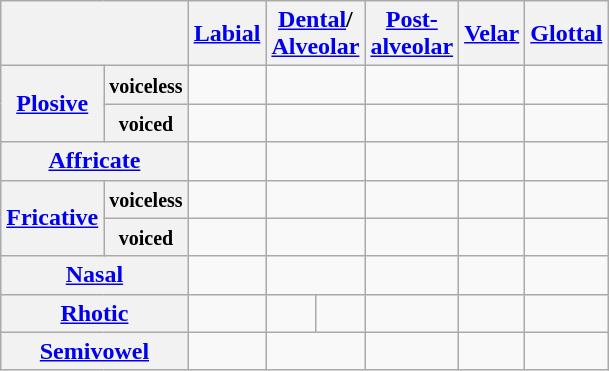<table class="wikitable" style="text-align:center">
<tr>
<th colspan="2"></th>
<th><a href='#'>Labial</a></th>
<th colspan="2"><a href='#'>Dental</a>/<br><a href='#'>Alveolar</a></th>
<th><a href='#'>Post-<br>alveolar</a></th>
<th><a href='#'>Velar</a></th>
<th><a href='#'>Glottal</a></th>
</tr>
<tr>
<th rowspan="2"><a href='#'>Plosive</a></th>
<th><small>voiceless</small></th>
<td></td>
<td colspan="2"></td>
<td></td>
<td></td>
<td></td>
</tr>
<tr>
<th><small>voiced</small></th>
<td></td>
<td colspan="2"></td>
<td></td>
<td></td>
<td></td>
</tr>
<tr>
<th colspan="2"><a href='#'>Affricate</a></th>
<td></td>
<td colspan="2"></td>
<td></td>
<td></td>
<td></td>
</tr>
<tr>
<th rowspan="2"><a href='#'>Fricative</a></th>
<th><small>voiceless</small></th>
<td></td>
<td colspan="2"></td>
<td></td>
<td></td>
<td></td>
</tr>
<tr>
<th><small>voiced</small></th>
<td></td>
<td colspan="2"></td>
<td></td>
<td></td>
<td></td>
</tr>
<tr>
<th colspan="2"><a href='#'>Nasal</a></th>
<td></td>
<td colspan="2"></td>
<td></td>
<td></td>
<td></td>
</tr>
<tr>
<th colspan="2"><a href='#'>Rhotic</a></th>
<td></td>
<td></td>
<td></td>
<td></td>
<td></td>
<td></td>
</tr>
<tr>
<th colspan="2"><a href='#'>Semivowel</a></th>
<td></td>
<td colspan="2"></td>
<td></td>
<td></td>
<td></td>
</tr>
</table>
